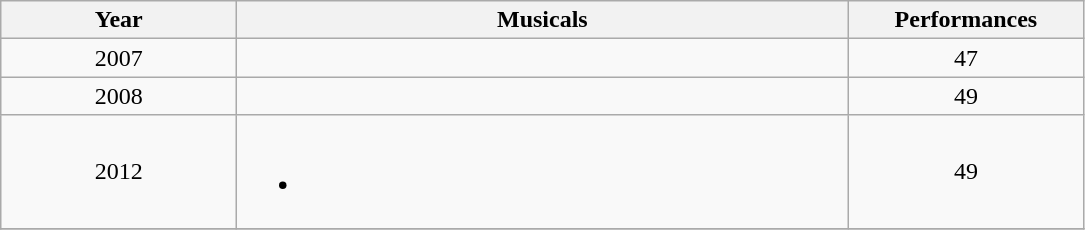<table class="wikitable">
<tr>
<th style=" width:150px;">Year</th>
<th style=" width:400px;">Musicals</th>
<th style=" width:150px;">Performances</th>
</tr>
<tr>
<td style="text-align:center;">2007</td>
<td style="text-align:center;"></td>
<td style="text-align:center;">47</td>
</tr>
<tr>
<td style="text-align:center;">2008</td>
<td style="text-align:center;"></td>
<td style="text-align:center;">49</td>
</tr>
<tr>
<td style="text-align:center;">2012</td>
<td style="text-align:center;"><br><ul><li></li></ul></td>
<td style="text-align:center;">49</td>
</tr>
<tr>
</tr>
</table>
